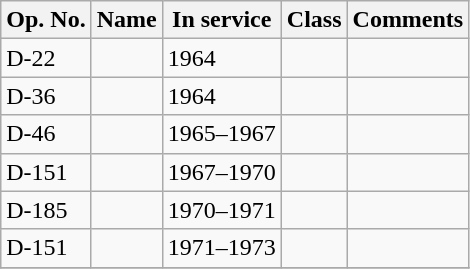<table class="wikitable">
<tr>
<th>Op. No.</th>
<th>Name</th>
<th>In service</th>
<th>Class</th>
<th>Comments</th>
</tr>
<tr>
<td>D-22</td>
<td></td>
<td>1964</td>
<td></td>
<td></td>
</tr>
<tr>
<td>D-36</td>
<td></td>
<td>1964</td>
<td></td>
<td></td>
</tr>
<tr>
<td>D-46</td>
<td></td>
<td>1965–1967</td>
<td></td>
<td></td>
</tr>
<tr>
<td>D-151</td>
<td></td>
<td>1967–1970</td>
<td></td>
<td></td>
</tr>
<tr>
<td>D-185</td>
<td></td>
<td>1970–1971</td>
<td></td>
<td></td>
</tr>
<tr>
<td>D-151</td>
<td></td>
<td>1971–1973</td>
<td></td>
<td></td>
</tr>
<tr>
</tr>
</table>
